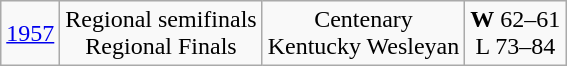<table class="wikitable">
<tr align="center">
<td><a href='#'>1957</a></td>
<td>Regional semifinals<br>Regional Finals</td>
<td>Centenary<br>Kentucky Wesleyan</td>
<td><strong>W</strong> 62–61<br>L 73–84</td>
</tr>
</table>
